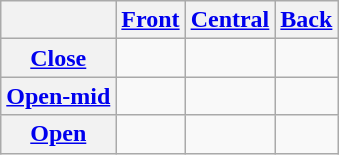<table class="wikitable" style=text-align:center>
<tr>
<th colspan=1></th>
<th><a href='#'>Front</a></th>
<th><a href='#'>Central</a></th>
<th><a href='#'>Back</a></th>
</tr>
<tr>
<th rowspan=1><a href='#'>Close</a></th>
<td></td>
<td></td>
<td></td>
</tr>
<tr>
<th rowspan=1><a href='#'>Open-mid</a></th>
<td></td>
<td></td>
<td></td>
</tr>
<tr>
<th rowspan=1><a href='#'>Open</a></th>
<td></td>
<td></td>
<td></td>
</tr>
</table>
